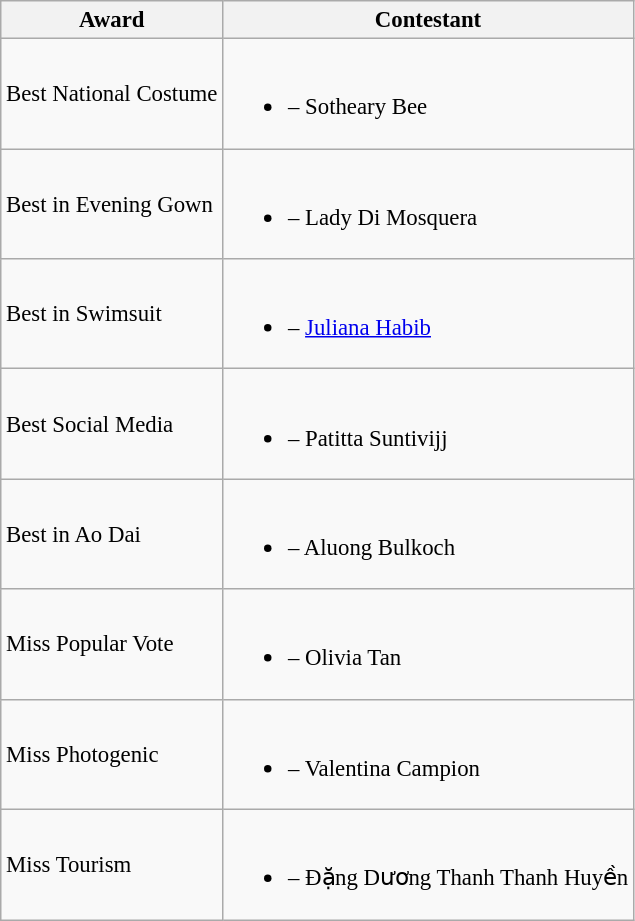<table class="wikitable sortable unsortable" style="font-size: 95%;">
<tr>
<th>Award</th>
<th>Contestant</th>
</tr>
<tr>
<td>Best National Costume</td>
<td><br><ul><li> – Sotheary Bee</li></ul></td>
</tr>
<tr>
<td>Best in Evening Gown</td>
<td><br><ul><li> – Lady Di Mosquera</li></ul></td>
</tr>
<tr>
<td>Best in Swimsuit</td>
<td><br><ul><li> – <a href='#'>Juliana Habib</a></li></ul></td>
</tr>
<tr>
<td>Best Social Media</td>
<td><br><ul><li> – Patitta Suntivijj</li></ul></td>
</tr>
<tr>
<td>Best in Ao Dai</td>
<td><br><ul><li> – Aluong Bulkoch</li></ul></td>
</tr>
<tr>
<td>Miss Popular Vote</td>
<td><br><ul><li> – Olivia Tan</li></ul></td>
</tr>
<tr>
<td>Miss Photogenic</td>
<td><br><ul><li> – Valentina Campion</li></ul></td>
</tr>
<tr>
<td>Miss Tourism</td>
<td><br><ul><li> – Đặng Dương Thanh Thanh Huyền</li></ul></td>
</tr>
</table>
